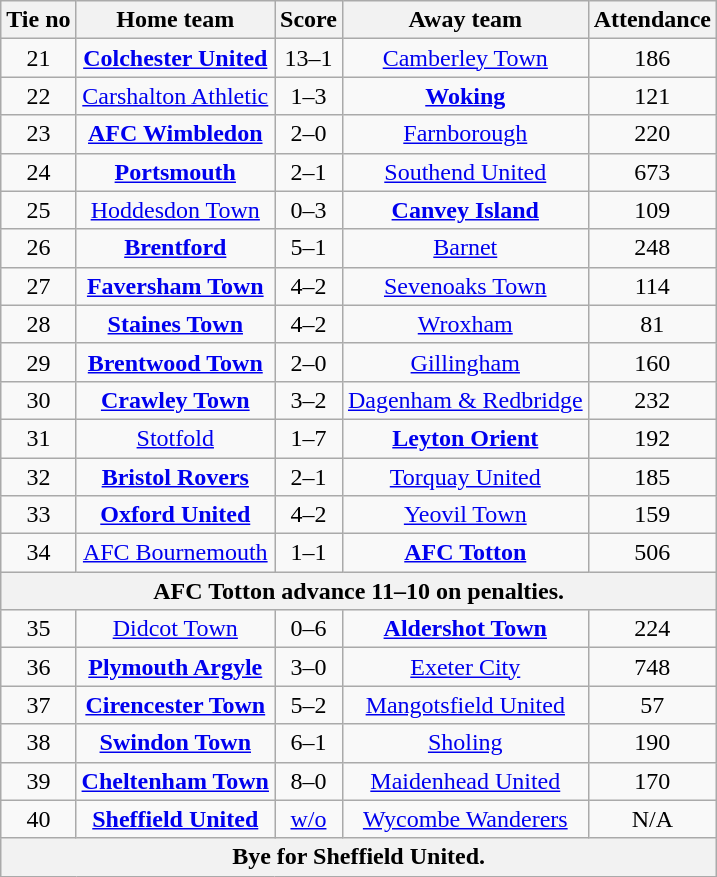<table class="wikitable" style="text-align:center">
<tr>
<th>Tie no</th>
<th>Home team</th>
<th>Score</th>
<th>Away team</th>
<th>Attendance</th>
</tr>
<tr>
<td>21</td>
<td><strong><a href='#'>Colchester United</a></strong></td>
<td>13–1</td>
<td><a href='#'>Camberley Town</a></td>
<td>186</td>
</tr>
<tr>
<td>22</td>
<td><a href='#'>Carshalton Athletic</a></td>
<td>1–3</td>
<td><strong><a href='#'>Woking</a></strong></td>
<td>121</td>
</tr>
<tr>
<td>23</td>
<td><strong><a href='#'>AFC Wimbledon</a></strong></td>
<td>2–0</td>
<td><a href='#'>Farnborough</a></td>
<td>220</td>
</tr>
<tr>
<td>24</td>
<td><strong><a href='#'>Portsmouth</a></strong></td>
<td>2–1</td>
<td><a href='#'>Southend United</a></td>
<td>673</td>
</tr>
<tr>
<td>25</td>
<td><a href='#'>Hoddesdon Town</a></td>
<td>0–3</td>
<td><strong><a href='#'>Canvey Island</a></strong></td>
<td>109</td>
</tr>
<tr>
<td>26</td>
<td><strong><a href='#'>Brentford</a></strong></td>
<td>5–1</td>
<td><a href='#'>Barnet</a></td>
<td>248</td>
</tr>
<tr>
<td>27</td>
<td><strong><a href='#'>Faversham Town</a></strong></td>
<td>4–2</td>
<td><a href='#'>Sevenoaks Town</a></td>
<td>114</td>
</tr>
<tr>
<td>28</td>
<td><strong><a href='#'>Staines Town</a></strong></td>
<td>4–2</td>
<td><a href='#'>Wroxham</a></td>
<td>81</td>
</tr>
<tr>
<td>29</td>
<td><strong><a href='#'>Brentwood Town</a></strong></td>
<td>2–0</td>
<td><a href='#'>Gillingham</a></td>
<td>160</td>
</tr>
<tr>
<td>30</td>
<td><strong><a href='#'>Crawley Town</a></strong></td>
<td>3–2</td>
<td><a href='#'>Dagenham & Redbridge</a></td>
<td>232</td>
</tr>
<tr>
<td>31</td>
<td><a href='#'>Stotfold</a></td>
<td>1–7</td>
<td><strong><a href='#'>Leyton Orient</a></strong></td>
<td>192</td>
</tr>
<tr>
<td>32</td>
<td><strong><a href='#'>Bristol Rovers</a></strong></td>
<td>2–1</td>
<td><a href='#'>Torquay United</a></td>
<td>185</td>
</tr>
<tr>
<td>33</td>
<td><strong><a href='#'>Oxford United</a></strong></td>
<td>4–2</td>
<td><a href='#'>Yeovil Town</a></td>
<td>159</td>
</tr>
<tr>
<td>34</td>
<td><a href='#'>AFC Bournemouth</a></td>
<td>1–1</td>
<td><strong><a href='#'>AFC Totton</a></strong></td>
<td>506</td>
</tr>
<tr>
<th colspan="5">AFC Totton advance 11–10 on penalties.</th>
</tr>
<tr>
<td>35</td>
<td><a href='#'>Didcot Town</a></td>
<td>0–6</td>
<td><strong><a href='#'>Aldershot Town</a></strong></td>
<td>224</td>
</tr>
<tr>
<td>36</td>
<td><strong><a href='#'>Plymouth Argyle</a></strong></td>
<td>3–0</td>
<td><a href='#'>Exeter City</a></td>
<td>748</td>
</tr>
<tr>
<td>37</td>
<td><strong><a href='#'>Cirencester Town</a></strong></td>
<td>5–2</td>
<td><a href='#'>Mangotsfield United</a></td>
<td>57</td>
</tr>
<tr>
<td>38</td>
<td><strong><a href='#'>Swindon Town</a></strong></td>
<td>6–1</td>
<td><a href='#'>Sholing</a></td>
<td>190</td>
</tr>
<tr>
<td>39</td>
<td><strong><a href='#'>Cheltenham Town</a></strong></td>
<td>8–0</td>
<td><a href='#'>Maidenhead United</a></td>
<td>170</td>
</tr>
<tr>
<td>40</td>
<td><strong><a href='#'>Sheffield United</a></strong></td>
<td><a href='#'>w/o</a></td>
<td><a href='#'>Wycombe Wanderers</a></td>
<td>N/A</td>
</tr>
<tr>
<th colspan="5">Bye for Sheffield United.</th>
</tr>
</table>
